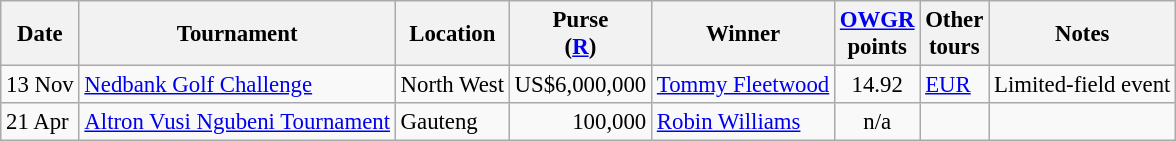<table class="wikitable" style="font-size:95%">
<tr>
<th>Date</th>
<th>Tournament</th>
<th>Location</th>
<th>Purse<br>(<a href='#'>R</a>)</th>
<th>Winner</th>
<th><a href='#'>OWGR</a><br>points</th>
<th>Other<br>tours</th>
<th>Notes</th>
</tr>
<tr>
<td>13 Nov</td>
<td><a href='#'>Nedbank Golf Challenge</a></td>
<td>North West</td>
<td align=right>US$6,000,000</td>
<td> <a href='#'>Tommy Fleetwood</a></td>
<td align=center>14.92</td>
<td><a href='#'>EUR</a></td>
<td>Limited-field event</td>
</tr>
<tr>
<td>21 Apr</td>
<td><a href='#'>Altron Vusi Ngubeni Tournament</a></td>
<td>Gauteng</td>
<td align=right>100,000</td>
<td> <a href='#'>Robin Williams</a></td>
<td align=center>n/a</td>
<td></td>
<td></td>
</tr>
</table>
